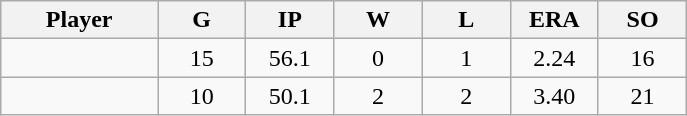<table class="wikitable sortable">
<tr>
<th bgcolor="#DDDDFF" width="16%">Player</th>
<th bgcolor="#DDDDFF" width="9%">G</th>
<th bgcolor="#DDDDFF" width="9%">IP</th>
<th bgcolor="#DDDDFF" width="9%">W</th>
<th bgcolor="#DDDDFF" width="9%">L</th>
<th bgcolor="#DDDDFF" width="9%">ERA</th>
<th bgcolor="#DDDDFF" width="9%">SO</th>
</tr>
<tr align="center">
<td></td>
<td>15</td>
<td>56.1</td>
<td>0</td>
<td>1</td>
<td>2.24</td>
<td>16</td>
</tr>
<tr align="center">
<td></td>
<td>10</td>
<td>50.1</td>
<td>2</td>
<td>2</td>
<td>3.40</td>
<td>21</td>
</tr>
</table>
